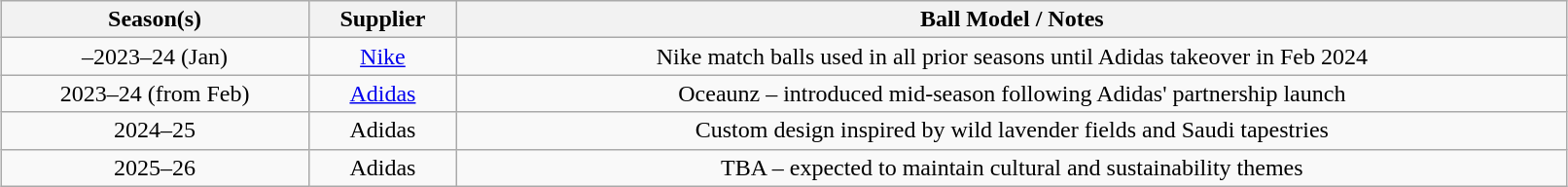<table class="wikitable" style="text-align:center; margin:auto; width:85%">
<tr>
<th>Season(s)</th>
<th>Supplier</th>
<th>Ball Model / Notes</th>
</tr>
<tr>
<td>–2023–24 (Jan)</td>
<td><a href='#'>Nike</a></td>
<td>Nike match balls used in all prior seasons until Adidas takeover in Feb 2024</td>
</tr>
<tr>
<td>2023–24 (from Feb)</td>
<td><a href='#'>Adidas</a></td>
<td>Oceaunz – introduced mid-season following Adidas' partnership launch</td>
</tr>
<tr>
<td>2024–25</td>
<td>Adidas</td>
<td>Custom design inspired by wild lavender fields and Saudi tapestries</td>
</tr>
<tr>
<td>2025–26</td>
<td>Adidas</td>
<td>TBA – expected to maintain cultural and sustainability themes</td>
</tr>
</table>
